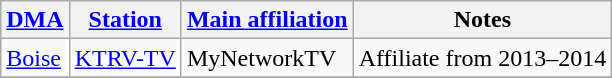<table class="wikitable">
<tr>
<th><a href='#'>DMA</a></th>
<th><a href='#'>Station</a></th>
<th><a href='#'>Main affiliation</a> <br>  </th>
<th>Notes</th>
</tr>
<tr>
<td><a href='#'>Boise</a></td>
<td><a href='#'>KTRV-TV</a></td>
<td>MyNetworkTV</td>
<td>Affiliate from 2013–2014</td>
</tr>
<tr>
</tr>
</table>
